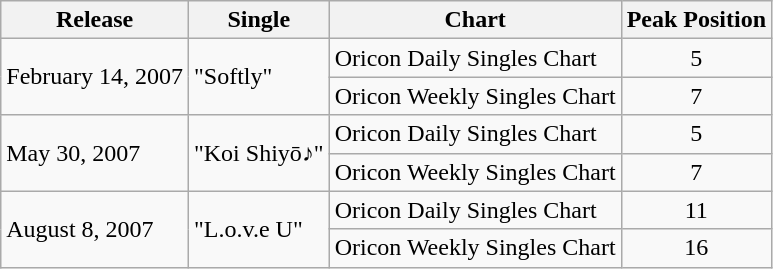<table class="wikitable">
<tr>
<th>Release</th>
<th>Single</th>
<th>Chart</th>
<th>Peak Position</th>
</tr>
<tr>
<td rowspan="2">February 14, 2007</td>
<td rowspan="2">"Softly"</td>
<td>Oricon Daily Singles Chart</td>
<td align="center">5</td>
</tr>
<tr>
<td>Oricon Weekly Singles Chart</td>
<td align="center">7</td>
</tr>
<tr>
<td rowspan="2">May 30, 2007</td>
<td rowspan="2">"Koi Shiyō♪"</td>
<td>Oricon Daily Singles Chart</td>
<td align="center">5</td>
</tr>
<tr>
<td>Oricon Weekly Singles Chart</td>
<td align="center">7</td>
</tr>
<tr>
<td rowspan="2">August 8, 2007</td>
<td rowspan="2">"L.o.v.e U"</td>
<td>Oricon Daily Singles Chart</td>
<td align="center">11</td>
</tr>
<tr>
<td>Oricon Weekly Singles Chart</td>
<td align="center">16</td>
</tr>
</table>
